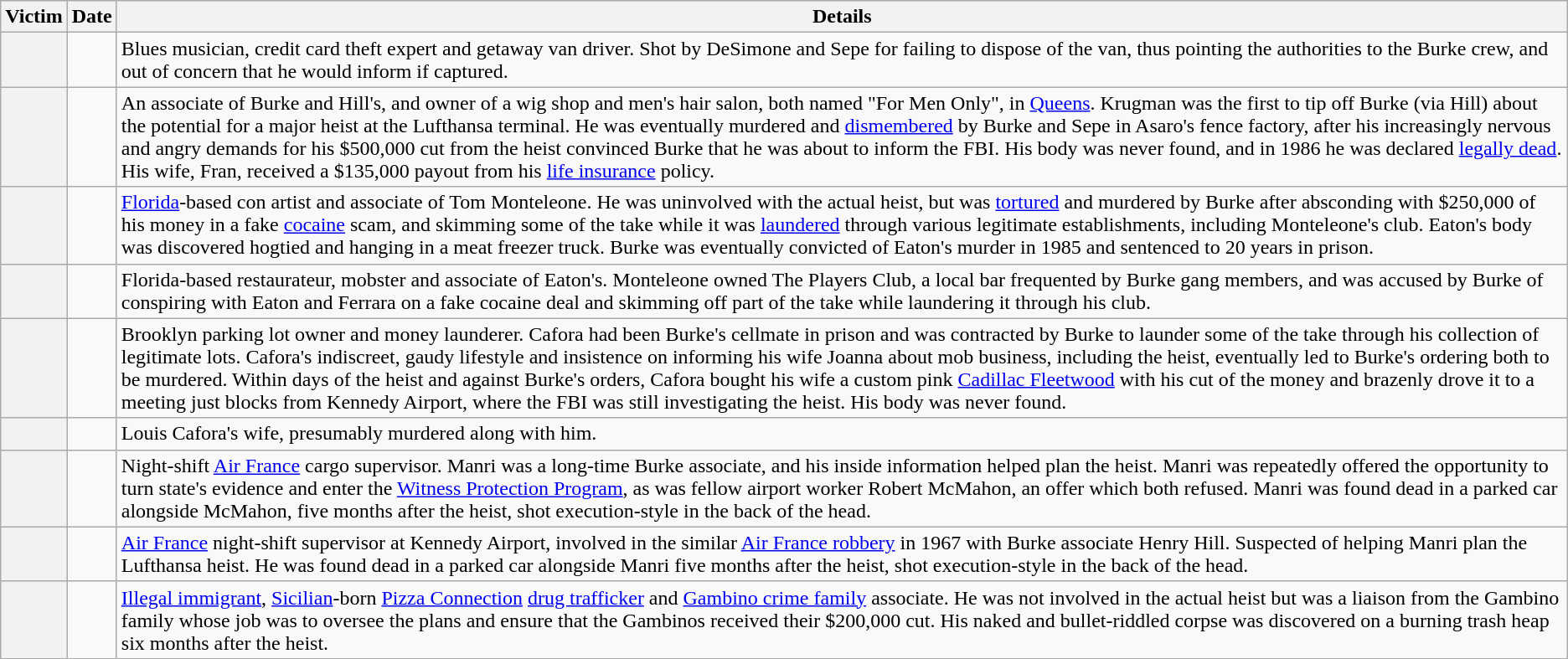<table class="wikitable sortable plainrowheaders">
<tr>
<th scope="col">Victim</th>
<th scope="col">Date</th>
<th scope="col">Details</th>
</tr>
<tr>
<th scope="row"></th>
<td></td>
<td>Blues musician, credit card theft expert and getaway van driver. Shot by DeSimone and Sepe for failing to dispose of the van, thus pointing the authorities to the Burke crew, and out of concern that he would inform if captured.</td>
</tr>
<tr>
<th scope="row"></th>
<td></td>
<td>An associate of Burke and Hill's, and owner of a wig shop and men's hair salon, both named "For Men Only", in <a href='#'>Queens</a>. Krugman was the first to tip off Burke (via Hill) about the potential for a major heist at the Lufthansa terminal. He was eventually murdered and <a href='#'>dismembered</a> by Burke and Sepe in Asaro's fence factory, after his increasingly nervous and angry demands for his $500,000 cut from the heist convinced Burke that he was about to inform the FBI. His body was never found, and in 1986 he was declared <a href='#'>legally dead</a>. His wife, Fran, received a $135,000 payout from his <a href='#'>life insurance</a> policy.</td>
</tr>
<tr>
<th scope="row"></th>
<td></td>
<td><a href='#'>Florida</a>-based con artist and associate of Tom Monteleone. He was uninvolved with the actual heist, but was <a href='#'>tortured</a> and murdered by Burke after absconding with $250,000 of his money in a fake <a href='#'>cocaine</a> scam, and skimming some of the take while it was <a href='#'>laundered</a> through various legitimate establishments, including Monteleone's club. Eaton's body was discovered hogtied and hanging in a meat freezer truck. Burke was eventually convicted of Eaton's murder in 1985 and sentenced to 20 years in prison.</td>
</tr>
<tr>
<th scope="row"></th>
<td></td>
<td>Florida-based restaurateur, mobster and associate of Eaton's. Monteleone owned The Players Club, a local bar frequented by Burke gang members, and was accused by Burke of conspiring with Eaton and Ferrara on a fake cocaine deal and skimming off part of the take while laundering it through his club.</td>
</tr>
<tr>
<th scope="row"></th>
<td></td>
<td>Brooklyn parking lot owner and money launderer. Cafora had been Burke's cellmate in prison and was contracted by Burke to launder some of the take through his collection of legitimate lots. Cafora's indiscreet, gaudy lifestyle and insistence on informing his wife Joanna about mob business, including the heist, eventually led to Burke's ordering both to be murdered. Within days of the heist and against Burke's orders, Cafora bought his wife a custom pink <a href='#'>Cadillac Fleetwood</a> with his cut of the money and brazenly drove it to a meeting just blocks from Kennedy Airport, where the FBI was still investigating the heist. His body was never found.</td>
</tr>
<tr>
<th scope="row"></th>
<td></td>
<td>Louis Cafora's wife, presumably murdered along with him.</td>
</tr>
<tr>
<th scope="row"></th>
<td></td>
<td>Night-shift <a href='#'>Air France</a> cargo supervisor. Manri was a long-time Burke associate, and his inside information helped plan the heist. Manri was repeatedly offered the opportunity to turn state's evidence and enter the <a href='#'>Witness Protection Program</a>, as was fellow airport worker Robert McMahon, an offer which both refused. Manri was found dead in a parked car alongside McMahon, five months after the heist, shot execution-style in the back of the head.</td>
</tr>
<tr>
<th scope="row"></th>
<td></td>
<td><a href='#'>Air France</a> night-shift supervisor at Kennedy Airport, involved in the similar <a href='#'>Air France robbery</a> in 1967 with Burke associate Henry Hill. Suspected of helping Manri plan the Lufthansa heist. He was found dead in a parked car alongside Manri five months after the heist, shot execution-style in the back of the head.</td>
</tr>
<tr>
<th scope="row"></th>
<td></td>
<td><a href='#'>Illegal immigrant</a>, <a href='#'>Sicilian</a>-born <a href='#'>Pizza Connection</a> <a href='#'>drug trafficker</a> and <a href='#'>Gambino crime family</a> associate. He was not involved in the actual heist but was a liaison from the Gambino family whose job was to oversee the plans and ensure that the Gambinos received their $200,000 cut. His naked and bullet-riddled corpse was discovered on a burning trash heap six months after the heist.</td>
</tr>
</table>
